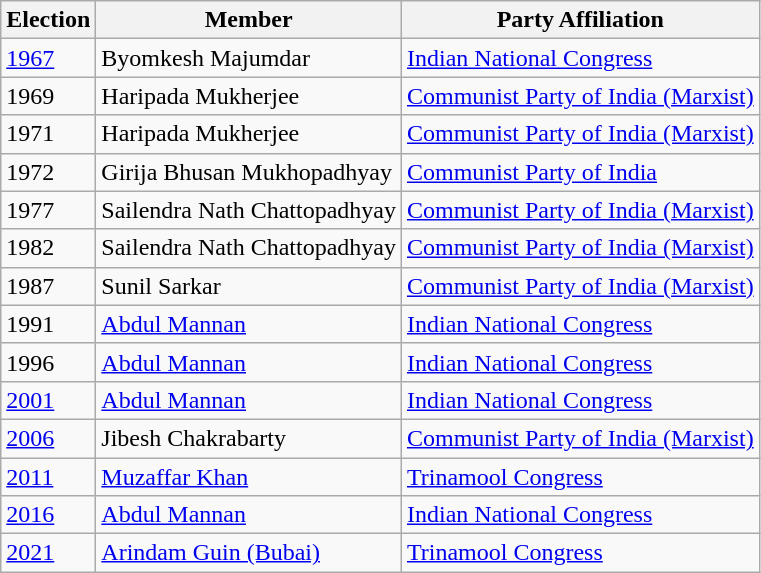<table class="wikitable sortable"ìÍĦĤĠčw>
<tr>
<th>Election</th>
<th>Member</th>
<th>Party Affiliation</th>
</tr>
<tr>
<td><a href='#'>1967</a></td>
<td>Byomkesh Majumdar</td>
<td><a href='#'>Indian National Congress</a></td>
</tr>
<tr>
<td>1969</td>
<td>Haripada Mukherjee</td>
<td><a href='#'>Communist Party of India (Marxist)</a></td>
</tr>
<tr>
<td>1971</td>
<td>Haripada Mukherjee</td>
<td><a href='#'>Communist Party of India (Marxist)</a></td>
</tr>
<tr>
<td>1972</td>
<td>Girija Bhusan Mukhopadhyay</td>
<td><a href='#'>Communist Party of India</a></td>
</tr>
<tr>
<td>1977</td>
<td>Sailendra Nath Chattopadhyay</td>
<td><a href='#'>Communist Party of India (Marxist)</a></td>
</tr>
<tr>
<td>1982</td>
<td>Sailendra Nath Chattopadhyay</td>
<td><a href='#'>Communist Party of India (Marxist)</a></td>
</tr>
<tr>
<td>1987</td>
<td>Sunil Sarkar</td>
<td><a href='#'>Communist Party of India (Marxist)</a></td>
</tr>
<tr>
<td>1991</td>
<td><a href='#'>Abdul Mannan</a></td>
<td><a href='#'>Indian National Congress</a></td>
</tr>
<tr>
<td>1996</td>
<td><a href='#'>Abdul Mannan</a></td>
<td><a href='#'>Indian National Congress</a></td>
</tr>
<tr>
<td><a href='#'>2001</a></td>
<td><a href='#'>Abdul Mannan</a></td>
<td><a href='#'>Indian National Congress</a></td>
</tr>
<tr>
<td><a href='#'>2006</a></td>
<td>Jibesh Chakrabarty</td>
<td><a href='#'>Communist Party of India (Marxist)</a></td>
</tr>
<tr>
<td><a href='#'>2011</a></td>
<td><a href='#'>Muzaffar Khan</a></td>
<td><a href='#'>Trinamool Congress</a></td>
</tr>
<tr>
<td><a href='#'>2016</a></td>
<td><a href='#'>Abdul Mannan</a></td>
<td><a href='#'>Indian National Congress</a></td>
</tr>
<tr>
<td><a href='#'>2021</a></td>
<td><a href='#'>Arindam Guin (Bubai)</a></td>
<td><a href='#'>Trinamool Congress</a></td>
</tr>
</table>
